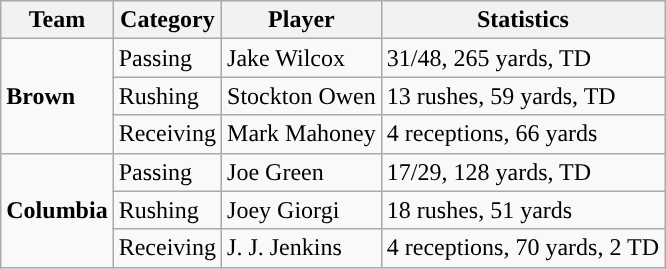<table class="wikitable" style="float: left;">
<tr>
<th>Team</th>
<th>Category</th>
<th>Player</th>
<th>Statistics</th>
</tr>
<tr>
<td rowspan=3><strong>Brown</strong></td>
<td>Passing</td>
<td>Jake Wilcox</td>
<td>31/48, 265 yards, TD</td>
</tr>
<tr>
<td>Rushing</td>
<td>Stockton Owen</td>
<td>13 rushes, 59 yards, TD</td>
</tr>
<tr>
<td>Receiving</td>
<td>Mark Mahoney</td>
<td>4 receptions, 66 yards</td>
</tr>
<tr>
<td rowspan=3><strong>Columbia</strong></td>
<td>Passing</td>
<td>Joe Green</td>
<td>17/29, 128 yards, TD</td>
</tr>
<tr>
<td>Rushing</td>
<td>Joey Giorgi</td>
<td>18 rushes, 51 yards</td>
</tr>
<tr>
<td>Receiving</td>
<td>J. J. Jenkins</td>
<td>4 receptions, 70 yards, 2 TD</td>
</tr>
</table>
